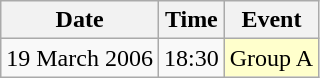<table class = "wikitable" style="text-align:center;">
<tr>
<th>Date</th>
<th>Time</th>
<th>Event</th>
</tr>
<tr>
<td>19 March 2006</td>
<td>18:30</td>
<td bgcolor=ffffcc>Group A</td>
</tr>
</table>
